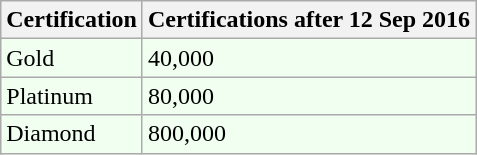<table class=wikitable>
<tr>
<th>Certification</th>
<th>Certifications after 12 Sep 2016</th>
</tr>
<tr bgcolor="#F0FFF0">
<td>Gold</td>
<td>40,000</td>
</tr>
<tr bgcolor="#F0FFF0">
<td>Platinum</td>
<td>80,000</td>
</tr>
<tr bgcolor="#F0FFF0">
<td>Diamond</td>
<td>800,000</td>
</tr>
</table>
